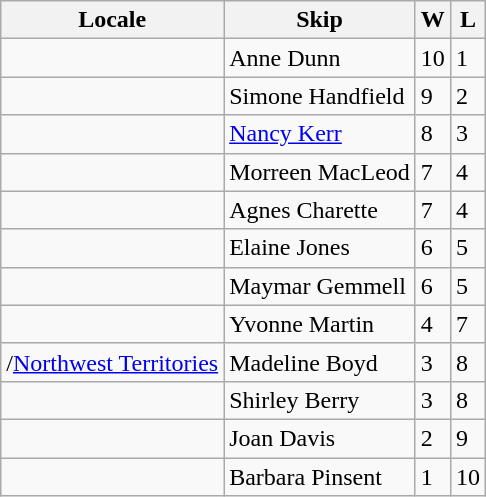<table class="wikitable" border="1">
<tr>
<th>Locale</th>
<th>Skip</th>
<th>W</th>
<th>L</th>
</tr>
<tr>
<td></td>
<td>Anne Dunn</td>
<td>10</td>
<td>1</td>
</tr>
<tr>
<td></td>
<td>Simone Handfield</td>
<td>9</td>
<td>2</td>
</tr>
<tr>
<td></td>
<td><a href='#'>Nancy Kerr</a></td>
<td>8</td>
<td>3</td>
</tr>
<tr>
<td></td>
<td>Morreen MacLeod</td>
<td>7</td>
<td>4</td>
</tr>
<tr>
<td></td>
<td>Agnes Charette</td>
<td>7</td>
<td>4</td>
</tr>
<tr>
<td></td>
<td>Elaine Jones</td>
<td>6</td>
<td>5</td>
</tr>
<tr>
<td></td>
<td>Maymar Gemmell</td>
<td>6</td>
<td>5</td>
</tr>
<tr>
<td></td>
<td>Yvonne Martin</td>
<td>4</td>
<td>7</td>
</tr>
<tr>
<td>/<a href='#'>Northwest Territories</a></td>
<td>Madeline Boyd</td>
<td>3</td>
<td>8</td>
</tr>
<tr>
<td></td>
<td>Shirley Berry</td>
<td>3</td>
<td>8</td>
</tr>
<tr>
<td></td>
<td>Joan Davis</td>
<td>2</td>
<td>9</td>
</tr>
<tr>
<td></td>
<td>Barbara Pinsent</td>
<td>1</td>
<td>10</td>
</tr>
</table>
